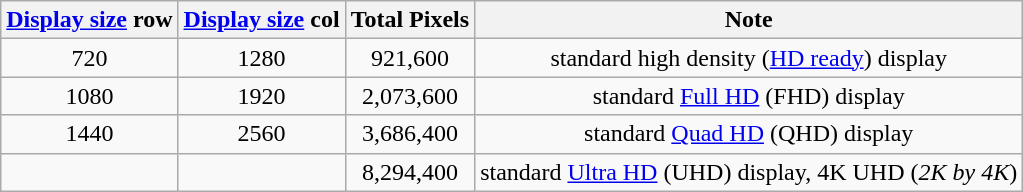<table style="text-align: center;" class="wikitable sortable">
<tr>
<th scope="col" data-sort-type="number"><a href='#'>Display size</a> row</th>
<th scope="col" data-sort-type="number"><a href='#'>Display size</a> col</th>
<th scope="col" data-sort-type="number">Total Pixels</th>
<th>Note</th>
</tr>
<tr>
<td>720</td>
<td>1280</td>
<td>921,600</td>
<td>standard high density (<a href='#'>HD ready</a>) display</td>
</tr>
<tr>
<td>1080</td>
<td>1920</td>
<td>2,073,600</td>
<td>standard <a href='#'>Full HD</a> (FHD) display</td>
</tr>
<tr>
<td>1440</td>
<td>2560</td>
<td>3,686,400</td>
<td>standard <a href='#'>Quad HD</a> (QHD) display</td>
</tr>
<tr>
<td></td>
<td></td>
<td>8,294,400</td>
<td>standard <a href='#'>Ultra HD</a> (UHD) display, 4K UHD (<em>2K by 4K</em>)</td>
</tr>
</table>
